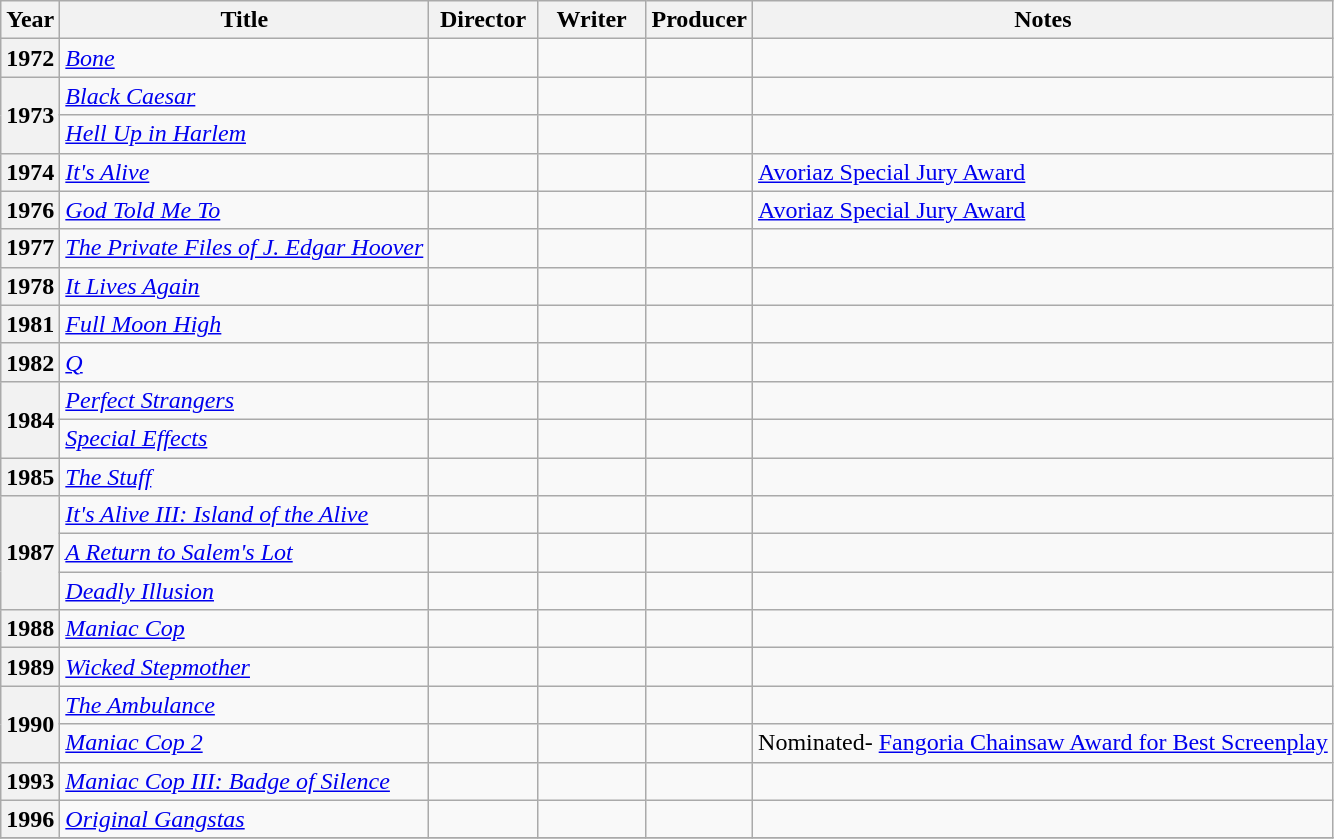<table class="wikitable plainrowheaders" style="margin-right: 0;">
<tr>
<th>Year</th>
<th>Title</th>
<th width=65>Director</th>
<th width=65>Writer</th>
<th>Producer</th>
<th>Notes</th>
</tr>
<tr>
<th scope="row">1972</th>
<td><em><a href='#'>Bone</a></em></td>
<td></td>
<td></td>
<td></td>
<td></td>
</tr>
<tr>
<th rowspan="2" scope="row">1973</th>
<td><em><a href='#'>Black Caesar</a></em></td>
<td></td>
<td></td>
<td></td>
<td></td>
</tr>
<tr>
<td><em><a href='#'>Hell Up in Harlem</a></em></td>
<td></td>
<td></td>
<td></td>
<td></td>
</tr>
<tr>
<th scope="row">1974</th>
<td><em><a href='#'>It's Alive</a></em></td>
<td></td>
<td></td>
<td></td>
<td><a href='#'>Avoriaz Special Jury Award</a></td>
</tr>
<tr>
<th scope="row">1976</th>
<td><em><a href='#'>God Told Me To</a></em></td>
<td></td>
<td></td>
<td></td>
<td><a href='#'>Avoriaz Special Jury Award</a></td>
</tr>
<tr>
<th scope="row">1977</th>
<td><em><a href='#'>The Private Files of J. Edgar Hoover</a></em></td>
<td></td>
<td></td>
<td></td>
<td></td>
</tr>
<tr>
<th scope="row">1978</th>
<td><em><a href='#'>It Lives Again</a></em></td>
<td></td>
<td></td>
<td></td>
<td></td>
</tr>
<tr>
<th scope="row">1981</th>
<td><em><a href='#'>Full Moon High</a></em></td>
<td></td>
<td></td>
<td></td>
<td></td>
</tr>
<tr>
<th scope="row">1982</th>
<td><em><a href='#'>Q</a></em></td>
<td></td>
<td></td>
<td></td>
<td></td>
</tr>
<tr>
<th rowspan="2" scope="row">1984</th>
<td><em><a href='#'>Perfect Strangers</a></em></td>
<td></td>
<td></td>
<td></td>
<td></td>
</tr>
<tr>
<td><em><a href='#'>Special Effects</a></em></td>
<td></td>
<td></td>
<td></td>
<td></td>
</tr>
<tr>
<th scope="row">1985</th>
<td><em><a href='#'>The Stuff</a></em></td>
<td></td>
<td></td>
<td></td>
<td></td>
</tr>
<tr>
<th rowspan="3" scope="row">1987</th>
<td><em><a href='#'>It's Alive III: Island of the Alive</a></em></td>
<td></td>
<td></td>
<td></td>
<td></td>
</tr>
<tr>
<td><em><a href='#'>A Return to Salem's Lot</a></em></td>
<td></td>
<td></td>
<td></td>
<td></td>
</tr>
<tr>
<td><em><a href='#'>Deadly Illusion</a></em></td>
<td></td>
<td></td>
<td></td>
<td></td>
</tr>
<tr>
<th scope="row">1988</th>
<td><em><a href='#'>Maniac Cop</a></em></td>
<td></td>
<td></td>
<td></td>
<td></td>
</tr>
<tr>
<th scope="row">1989</th>
<td><em><a href='#'>Wicked Stepmother</a></em></td>
<td></td>
<td></td>
<td></td>
<td></td>
</tr>
<tr>
<th rowspan="2" scope="row">1990</th>
<td><em><a href='#'>The Ambulance</a></em></td>
<td></td>
<td></td>
<td></td>
<td></td>
</tr>
<tr>
<td><em><a href='#'>Maniac Cop 2</a></em></td>
<td></td>
<td></td>
<td></td>
<td>Nominated- <a href='#'>Fangoria Chainsaw Award for Best Screenplay</a></td>
</tr>
<tr>
<th scope="row">1993</th>
<td><em><a href='#'>Maniac Cop III: Badge of Silence</a></em></td>
<td></td>
<td></td>
<td></td>
<td></td>
</tr>
<tr>
<th scope="row">1996</th>
<td><em><a href='#'>Original Gangstas</a></em></td>
<td></td>
<td></td>
<td></td>
<td></td>
</tr>
<tr>
</tr>
</table>
